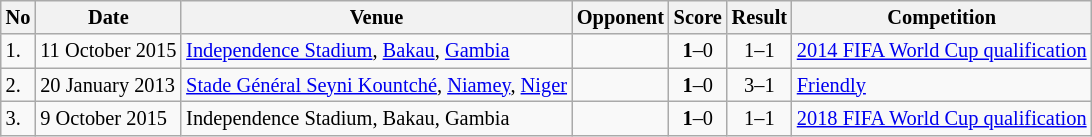<table class="wikitable" style="font-size:85%;">
<tr>
<th>No</th>
<th>Date</th>
<th>Venue</th>
<th>Opponent</th>
<th>Score</th>
<th>Result</th>
<th>Competition</th>
</tr>
<tr>
<td>1.</td>
<td>11 October 2015</td>
<td><a href='#'>Independence Stadium</a>, <a href='#'>Bakau</a>, <a href='#'>Gambia</a></td>
<td></td>
<td align=center><strong>1</strong>–0</td>
<td align=center>1–1</td>
<td><a href='#'>2014 FIFA World Cup qualification</a></td>
</tr>
<tr>
<td>2.</td>
<td>20 January 2013</td>
<td><a href='#'>Stade Général Seyni Kountché</a>, <a href='#'>Niamey</a>, <a href='#'>Niger</a></td>
<td></td>
<td align=center><strong>1</strong>–0</td>
<td align=center>3–1</td>
<td><a href='#'>Friendly</a></td>
</tr>
<tr>
<td>3.</td>
<td>9 October 2015</td>
<td>Independence Stadium, Bakau, Gambia</td>
<td></td>
<td align=center><strong>1</strong>–0</td>
<td align=center>1–1</td>
<td><a href='#'>2018 FIFA World Cup qualification</a></td>
</tr>
</table>
